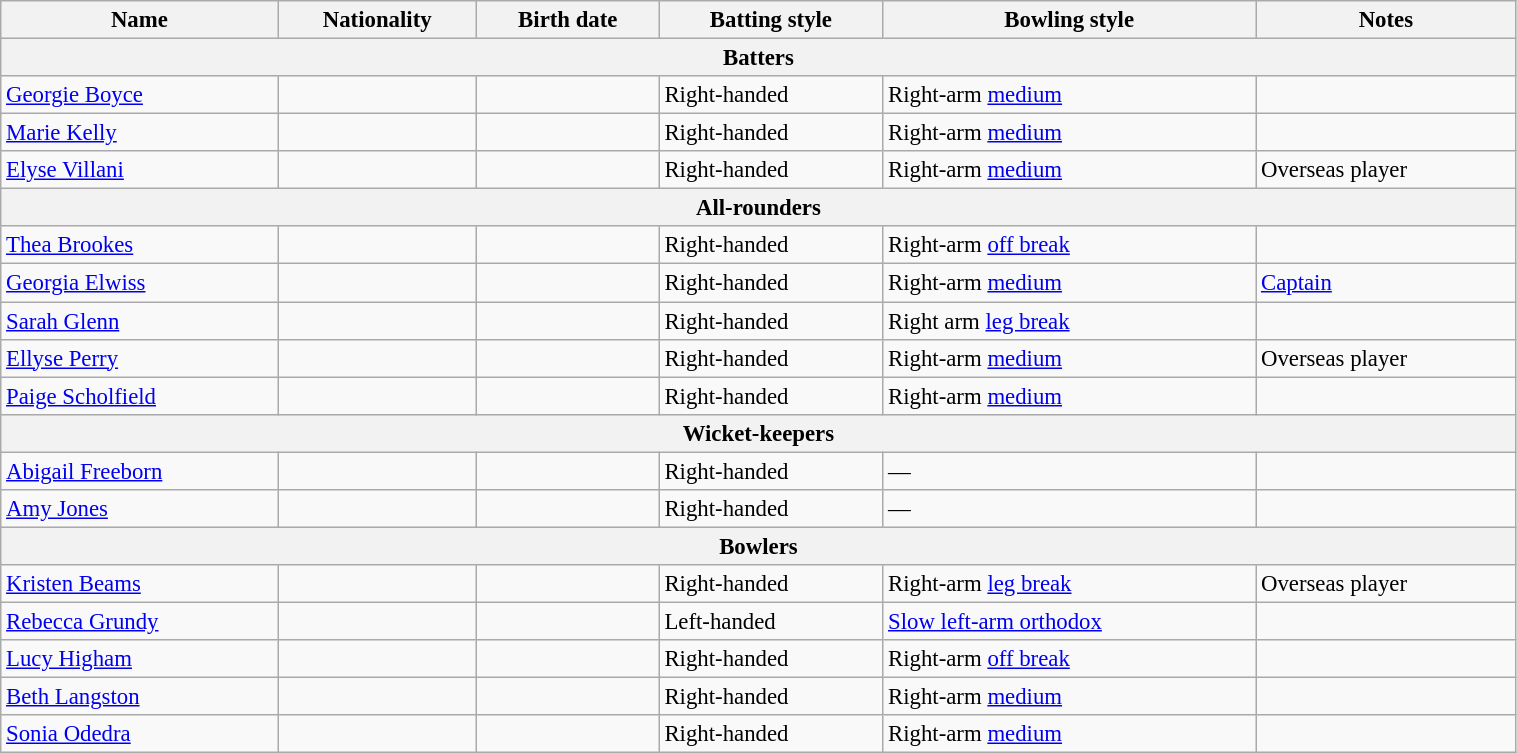<table class="wikitable"  style="font-size:95%; width:80%;">
<tr>
<th>Name</th>
<th>Nationality</th>
<th>Birth date</th>
<th>Batting style</th>
<th>Bowling style</th>
<th>Notes</th>
</tr>
<tr>
<th colspan="7">Batters</th>
</tr>
<tr>
<td><a href='#'>Georgie Boyce</a></td>
<td></td>
<td></td>
<td>Right-handed</td>
<td>Right-arm <a href='#'>medium</a></td>
<td></td>
</tr>
<tr>
<td><a href='#'>Marie Kelly</a></td>
<td></td>
<td></td>
<td>Right-handed</td>
<td>Right-arm <a href='#'>medium</a></td>
<td></td>
</tr>
<tr>
<td><a href='#'>Elyse Villani</a></td>
<td></td>
<td></td>
<td>Right-handed</td>
<td>Right-arm <a href='#'>medium</a></td>
<td>Overseas player</td>
</tr>
<tr>
<th colspan="7">All-rounders</th>
</tr>
<tr>
<td><a href='#'>Thea Brookes</a></td>
<td></td>
<td></td>
<td>Right-handed</td>
<td>Right-arm <a href='#'>off break</a></td>
<td></td>
</tr>
<tr>
<td><a href='#'>Georgia Elwiss</a></td>
<td></td>
<td></td>
<td>Right-handed</td>
<td>Right-arm <a href='#'>medium</a></td>
<td><a href='#'>Captain</a></td>
</tr>
<tr>
<td><a href='#'>Sarah Glenn</a></td>
<td></td>
<td></td>
<td>Right-handed</td>
<td>Right arm <a href='#'>leg break</a></td>
<td></td>
</tr>
<tr>
<td><a href='#'>Ellyse Perry</a></td>
<td></td>
<td></td>
<td>Right-handed</td>
<td>Right-arm <a href='#'>medium</a></td>
<td>Overseas player</td>
</tr>
<tr>
<td><a href='#'>Paige Scholfield</a></td>
<td></td>
<td></td>
<td>Right-handed</td>
<td>Right-arm <a href='#'>medium</a></td>
<td></td>
</tr>
<tr>
<th colspan="7">Wicket-keepers</th>
</tr>
<tr>
<td><a href='#'>Abigail Freeborn</a></td>
<td></td>
<td></td>
<td>Right-handed</td>
<td>—</td>
<td></td>
</tr>
<tr>
<td><a href='#'>Amy Jones</a></td>
<td></td>
<td></td>
<td>Right-handed</td>
<td>—</td>
<td></td>
</tr>
<tr>
<th colspan="7">Bowlers</th>
</tr>
<tr>
<td><a href='#'>Kristen Beams</a></td>
<td></td>
<td></td>
<td>Right-handed</td>
<td>Right-arm <a href='#'>leg break</a></td>
<td>Overseas player</td>
</tr>
<tr>
<td><a href='#'>Rebecca Grundy</a></td>
<td></td>
<td></td>
<td>Left-handed</td>
<td><a href='#'>Slow left-arm orthodox</a></td>
<td></td>
</tr>
<tr>
<td><a href='#'>Lucy Higham</a></td>
<td></td>
<td></td>
<td>Right-handed</td>
<td>Right-arm <a href='#'>off break</a></td>
<td></td>
</tr>
<tr>
<td><a href='#'>Beth Langston</a></td>
<td></td>
<td></td>
<td>Right-handed</td>
<td>Right-arm <a href='#'>medium</a></td>
<td></td>
</tr>
<tr>
<td><a href='#'>Sonia Odedra</a></td>
<td></td>
<td></td>
<td>Right-handed</td>
<td>Right-arm <a href='#'>medium</a></td>
<td></td>
</tr>
</table>
